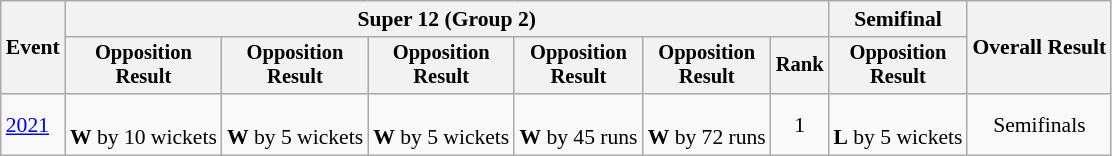<table class=wikitable style=font-size:90%;text-align:center>
<tr>
<th rowspan=2>Event</th>
<th colspan=6>Super 12 (Group 2)</th>
<th>Semifinal</th>
<th rowspan=2>Overall Result</th>
</tr>
<tr style=font-size:95%>
<th>Opposition<br>Result</th>
<th>Opposition<br>Result</th>
<th>Opposition<br>Result</th>
<th>Opposition<br>Result</th>
<th>Opposition<br>Result</th>
<th>Rank</th>
<th>Opposition<br>Result</th>
</tr>
<tr>
<td align=left><a href='#'>2021</a></td>
<td><br><strong>W</strong> by 10 wickets</td>
<td><br><strong>W</strong> by 5 wickets</td>
<td><br><strong>W</strong> by 5 wickets</td>
<td><br><strong>W</strong> by 45 runs</td>
<td><br><strong>W</strong> by 72 runs</td>
<td>1</td>
<td><br><strong>L</strong> by 5 wickets</td>
<td>Semifinals</td>
</tr>
</table>
